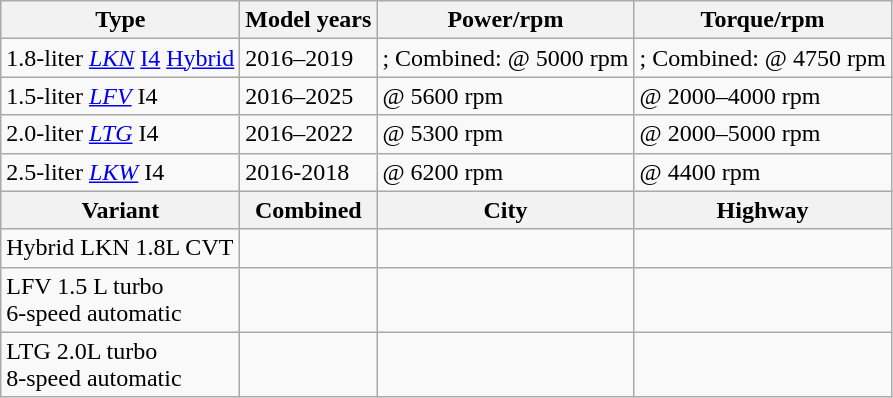<table class="wikitable">
<tr>
<th>Type</th>
<th>Model years</th>
<th>Power/rpm</th>
<th>Torque/rpm</th>
</tr>
<tr>
<td> 1.8-liter <a href='#'><em>LKN</em></a> <a href='#'>I4</a> <a href='#'>Hybrid</a></td>
<td>2016–2019</td>
<td>; Combined:  @ 5000 rpm</td>
<td>; Combined:  @ 4750 rpm</td>
</tr>
<tr>
<td> 1.5-liter <a href='#'><em>LFV</em></a> I4</td>
<td>2016–2025</td>
<td> @ 5600 rpm</td>
<td> @ 2000–4000 rpm</td>
</tr>
<tr>
<td> 2.0-liter <a href='#'><em>LTG</em></a> I4</td>
<td>2016–2022</td>
<td> @ 5300 rpm</td>
<td> @ 2000–5000 rpm</td>
</tr>
<tr>
<td> 2.5-liter <a href='#'><em>LKW</em></a> I4</td>
<td>2016-2018</td>
<td> @ 6200 rpm</td>
<td> @ 4400 rpm</td>
</tr>
<tr>
<th>Variant</th>
<th>Combined</th>
<th>City</th>
<th>Highway</th>
</tr>
<tr>
<td>Hybrid LKN 1.8L CVT</td>
<td></td>
<td></td>
<td></td>
</tr>
<tr>
<td>LFV 1.5 L turbo<br>6-speed automatic</td>
<td></td>
<td></td>
<td></td>
</tr>
<tr>
<td>LTG 2.0L turbo<br>8-speed automatic</td>
<td></td>
<td></td>
<td></td>
</tr>
</table>
